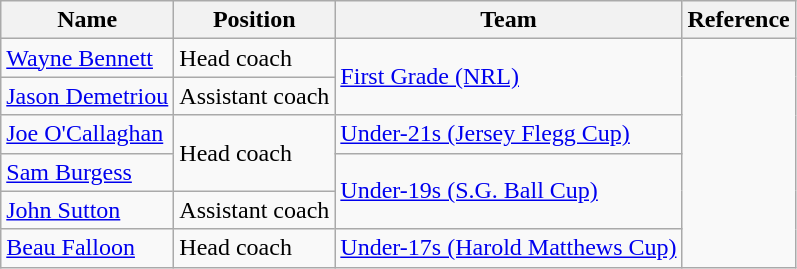<table class="wikitable">
<tr>
<th>Name</th>
<th>Position</th>
<th>Team</th>
<th>Reference</th>
</tr>
<tr>
<td><a href='#'>Wayne Bennett</a></td>
<td>Head coach</td>
<td rowspan="2"><a href='#'>First Grade (NRL)</a></td>
<td rowspan="6"></td>
</tr>
<tr>
<td><a href='#'>Jason Demetriou</a></td>
<td>Assistant coach</td>
</tr>
<tr>
<td><a href='#'>Joe O'Callaghan</a></td>
<td rowspan="2">Head coach</td>
<td><a href='#'>Under-21s (Jersey Flegg Cup)</a></td>
</tr>
<tr>
<td><a href='#'>Sam Burgess</a></td>
<td rowspan="2"><a href='#'>Under-19s (S.G. Ball Cup)</a></td>
</tr>
<tr>
<td><a href='#'>John Sutton</a></td>
<td>Assistant coach</td>
</tr>
<tr>
<td><a href='#'>Beau Falloon</a></td>
<td>Head coach</td>
<td><a href='#'>Under-17s (Harold Matthews Cup)</a></td>
</tr>
</table>
